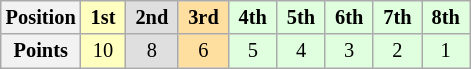<table class="wikitable" style="font-size:85%; text-align:center">
<tr>
<th>Position</th>
<td style="background:#ffffbf;"> <strong>1st</strong> </td>
<td style="background:#dfdfdf;"> <strong>2nd</strong> </td>
<td style="background:#ffdf9f;"> <strong>3rd</strong> </td>
<td style="background:#dfffdf;"> <strong>4th</strong> </td>
<td style="background:#dfffdf;"> <strong>5th</strong> </td>
<td style="background:#dfffdf;"> <strong>6th</strong> </td>
<td style="background:#dfffdf;"> <strong>7th</strong> </td>
<td style="background:#dfffdf;"> <strong>8th</strong> </td>
</tr>
<tr>
<th>Points</th>
<td style="background:#ffffbf;">10</td>
<td style="background:#dfdfdf;">8</td>
<td style="background:#ffdf9f;">6</td>
<td style="background:#dfffdf;">5</td>
<td style="background:#dfffdf;">4</td>
<td style="background:#dfffdf;">3</td>
<td style="background:#dfffdf;">2</td>
<td style="background:#dfffdf;">1</td>
</tr>
</table>
